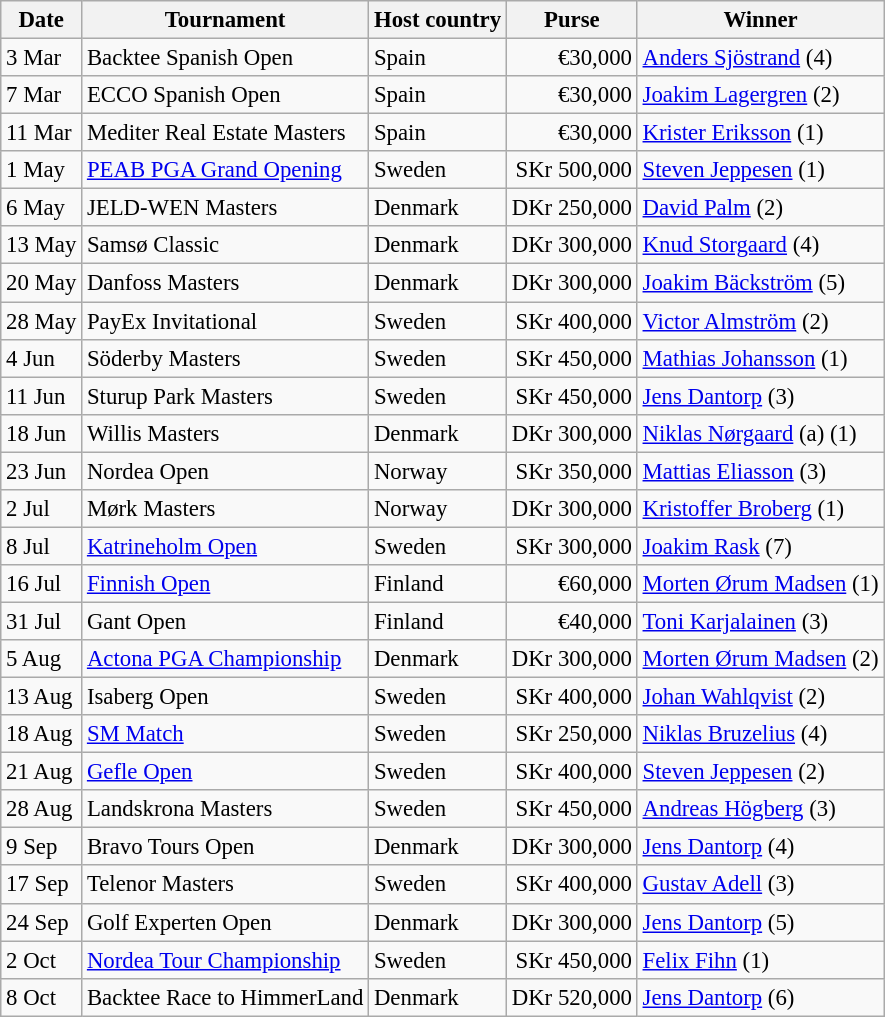<table class="wikitable" style="font-size:95%;">
<tr>
<th>Date</th>
<th>Tournament</th>
<th>Host country</th>
<th>Purse</th>
<th>Winner</th>
</tr>
<tr>
<td>3 Mar</td>
<td>Backtee Spanish Open</td>
<td>Spain</td>
<td align=right>€30,000</td>
<td> <a href='#'>Anders Sjöstrand</a> (4)</td>
</tr>
<tr>
<td>7 Mar</td>
<td>ECCO Spanish Open</td>
<td>Spain</td>
<td align=right>€30,000</td>
<td> <a href='#'>Joakim Lagergren</a> (2)</td>
</tr>
<tr>
<td>11 Mar</td>
<td>Mediter Real Estate Masters</td>
<td>Spain</td>
<td align=right>€30,000</td>
<td> <a href='#'>Krister Eriksson</a> (1)</td>
</tr>
<tr>
<td>1 May</td>
<td><a href='#'>PEAB PGA Grand Opening</a></td>
<td>Sweden</td>
<td align=right>SKr 500,000</td>
<td> <a href='#'>Steven Jeppesen</a> (1)</td>
</tr>
<tr>
<td>6 May</td>
<td>JELD-WEN Masters</td>
<td>Denmark</td>
<td align=right>DKr 250,000</td>
<td> <a href='#'>David Palm</a> (2)</td>
</tr>
<tr>
<td>13 May</td>
<td>Samsø Classic</td>
<td>Denmark</td>
<td align=right>DKr 300,000</td>
<td> <a href='#'>Knud Storgaard</a> (4)</td>
</tr>
<tr>
<td>20 May</td>
<td>Danfoss Masters</td>
<td>Denmark</td>
<td align=right>DKr 300,000</td>
<td> <a href='#'>Joakim Bäckström</a> (5)</td>
</tr>
<tr>
<td>28 May</td>
<td>PayEx Invitational</td>
<td>Sweden</td>
<td align=right>SKr 400,000</td>
<td> <a href='#'>Victor Almström</a> (2)</td>
</tr>
<tr>
<td>4 Jun</td>
<td>Söderby Masters</td>
<td>Sweden</td>
<td align=right>SKr 450,000</td>
<td> <a href='#'>Mathias Johansson</a> (1)</td>
</tr>
<tr>
<td>11 Jun</td>
<td>Sturup Park Masters</td>
<td>Sweden</td>
<td align=right>SKr 450,000</td>
<td> <a href='#'>Jens Dantorp</a> (3)</td>
</tr>
<tr>
<td>18 Jun</td>
<td>Willis Masters</td>
<td>Denmark</td>
<td align=right>DKr 300,000</td>
<td> <a href='#'>Niklas Nørgaard</a> (a) (1)</td>
</tr>
<tr>
<td>23 Jun</td>
<td>Nordea Open</td>
<td>Norway</td>
<td align=right>SKr 350,000</td>
<td> <a href='#'>Mattias Eliasson</a> (3)</td>
</tr>
<tr>
<td>2 Jul</td>
<td>Mørk Masters</td>
<td>Norway</td>
<td align=right>DKr 300,000</td>
<td> <a href='#'>Kristoffer Broberg</a> (1)</td>
</tr>
<tr>
<td>8 Jul</td>
<td><a href='#'>Katrineholm Open</a></td>
<td>Sweden</td>
<td align=right>SKr 300,000</td>
<td> <a href='#'>Joakim Rask</a> (7)</td>
</tr>
<tr>
<td>16 Jul</td>
<td><a href='#'>Finnish Open</a></td>
<td>Finland</td>
<td align=right>€60,000</td>
<td> <a href='#'>Morten Ørum Madsen</a> (1)</td>
</tr>
<tr>
<td>31 Jul</td>
<td>Gant Open</td>
<td>Finland</td>
<td align=right>€40,000</td>
<td> <a href='#'>Toni Karjalainen</a> (3)</td>
</tr>
<tr>
<td>5 Aug</td>
<td><a href='#'>Actona PGA Championship</a></td>
<td>Denmark</td>
<td align=right>DKr 300,000</td>
<td> <a href='#'>Morten Ørum Madsen</a> (2)</td>
</tr>
<tr>
<td>13 Aug</td>
<td>Isaberg Open</td>
<td>Sweden</td>
<td align=right>SKr 400,000</td>
<td> <a href='#'>Johan Wahlqvist</a> (2)</td>
</tr>
<tr>
<td>18 Aug</td>
<td><a href='#'>SM Match</a></td>
<td>Sweden</td>
<td align=right>SKr 250,000</td>
<td> <a href='#'>Niklas Bruzelius</a> (4)</td>
</tr>
<tr>
<td>21 Aug</td>
<td><a href='#'>Gefle Open</a></td>
<td>Sweden</td>
<td align=right>SKr 400,000</td>
<td> <a href='#'>Steven Jeppesen</a> (2)</td>
</tr>
<tr>
<td>28 Aug</td>
<td>Landskrona Masters</td>
<td>Sweden</td>
<td align=right>SKr 450,000</td>
<td> <a href='#'>Andreas Högberg</a> (3)</td>
</tr>
<tr>
<td>9 Sep</td>
<td>Bravo Tours Open</td>
<td>Denmark</td>
<td align=right>DKr 300,000</td>
<td> <a href='#'>Jens Dantorp</a> (4)</td>
</tr>
<tr>
<td>17 Sep</td>
<td>Telenor Masters</td>
<td>Sweden</td>
<td align=right>SKr 400,000</td>
<td> <a href='#'>Gustav Adell</a> (3)</td>
</tr>
<tr>
<td>24 Sep</td>
<td>Golf Experten Open</td>
<td>Denmark</td>
<td align=right>DKr 300,000</td>
<td> <a href='#'>Jens Dantorp</a> (5)</td>
</tr>
<tr>
<td>2 Oct</td>
<td><a href='#'>Nordea Tour Championship</a></td>
<td>Sweden</td>
<td align=right>SKr 450,000</td>
<td> <a href='#'>Felix Fihn</a> (1)</td>
</tr>
<tr>
<td>8 Oct</td>
<td>Backtee Race to HimmerLand</td>
<td>Denmark</td>
<td align=right>DKr 520,000</td>
<td> <a href='#'>Jens Dantorp</a> (6)</td>
</tr>
</table>
